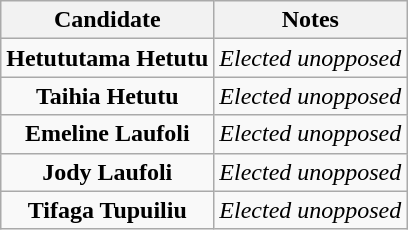<table class="wikitable centre" style="text-align:center;">
<tr>
<th>Candidate</th>
<th>Notes</th>
</tr>
<tr>
<td><strong>Hetututama Hetutu</strong></td>
<td><em>Elected unopposed</em></td>
</tr>
<tr>
<td><strong>Taihia Hetutu</strong></td>
<td><em>Elected unopposed</em></td>
</tr>
<tr>
<td><strong>Emeline Laufoli</strong></td>
<td><em>Elected unopposed</em></td>
</tr>
<tr>
<td><strong>Jody Laufoli</strong></td>
<td><em>Elected unopposed</em></td>
</tr>
<tr>
<td><strong>Tifaga Tupuiliu</strong></td>
<td><em>Elected unopposed</em></td>
</tr>
</table>
